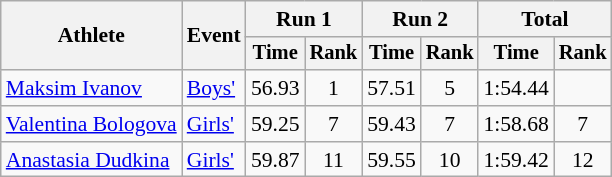<table class="wikitable" style="font-size:90%">
<tr>
<th rowspan=2>Athlete</th>
<th rowspan=2>Event</th>
<th colspan=2>Run 1</th>
<th colspan=2>Run 2</th>
<th colspan=2>Total</th>
</tr>
<tr style="font-size:95%">
<th>Time</th>
<th>Rank</th>
<th>Time</th>
<th>Rank</th>
<th>Time</th>
<th>Rank</th>
</tr>
<tr align=center>
<td align=left><a href='#'>Maksim Ivanov</a></td>
<td align=left><a href='#'>Boys'</a></td>
<td>56.93</td>
<td>1</td>
<td>57.51</td>
<td>5</td>
<td>1:54.44</td>
<td></td>
</tr>
<tr align=center>
<td align=left><a href='#'>Valentina Bologova</a></td>
<td align=left><a href='#'>Girls'</a></td>
<td>59.25</td>
<td>7</td>
<td>59.43</td>
<td>7</td>
<td>1:58.68</td>
<td>7</td>
</tr>
<tr align=center>
<td align=left><a href='#'>Anastasia Dudkina</a></td>
<td align=left><a href='#'>Girls'</a></td>
<td>59.87</td>
<td>11</td>
<td>59.55</td>
<td>10</td>
<td>1:59.42</td>
<td>12</td>
</tr>
</table>
